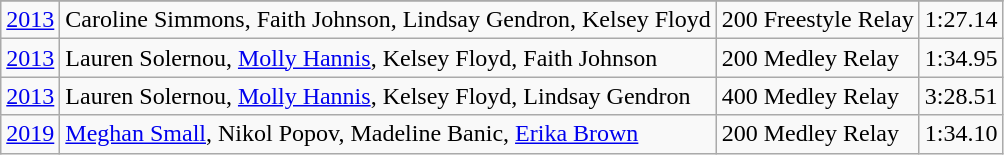<table class="wikitable">
<tr>
</tr>
<tr>
<td><a href='#'>2013</a></td>
<td>Caroline Simmons, Faith Johnson, Lindsay Gendron, Kelsey Floyd</td>
<td>200 Freestyle Relay</td>
<td>1:27.14</td>
</tr>
<tr>
<td><a href='#'>2013</a></td>
<td>Lauren Solernou, <a href='#'>Molly Hannis</a>, Kelsey Floyd, Faith Johnson</td>
<td>200 Medley Relay</td>
<td>1:34.95</td>
</tr>
<tr>
<td><a href='#'>2013</a></td>
<td>Lauren Solernou, <a href='#'>Molly Hannis</a>, Kelsey Floyd, Lindsay Gendron</td>
<td>400 Medley Relay</td>
<td>3:28.51</td>
</tr>
<tr>
<td><a href='#'>2019</a></td>
<td><a href='#'>Meghan Small</a>, Nikol Popov, Madeline Banic, <a href='#'>Erika Brown</a></td>
<td>200 Medley Relay</td>
<td>1:34.10</td>
</tr>
</table>
